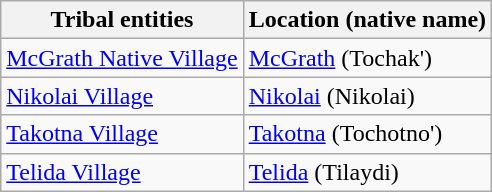<table class="wikitable sortable">
<tr>
<th>Tribal entities</th>
<th>Location (native name)</th>
</tr>
<tr>
<td><a href='#'>McGrath Native Village</a></td>
<td><a href='#'>McGrath</a> (Tochak')</td>
</tr>
<tr>
<td><a href='#'>Nikolai Village</a></td>
<td><a href='#'>Nikolai</a> (Nikolai)</td>
</tr>
<tr>
<td><a href='#'>Takotna Village</a></td>
<td><a href='#'>Takotna</a> (Tochotno')</td>
</tr>
<tr>
<td><a href='#'>Telida Village</a></td>
<td><a href='#'>Telida</a> (Tilaydi)</td>
</tr>
</table>
